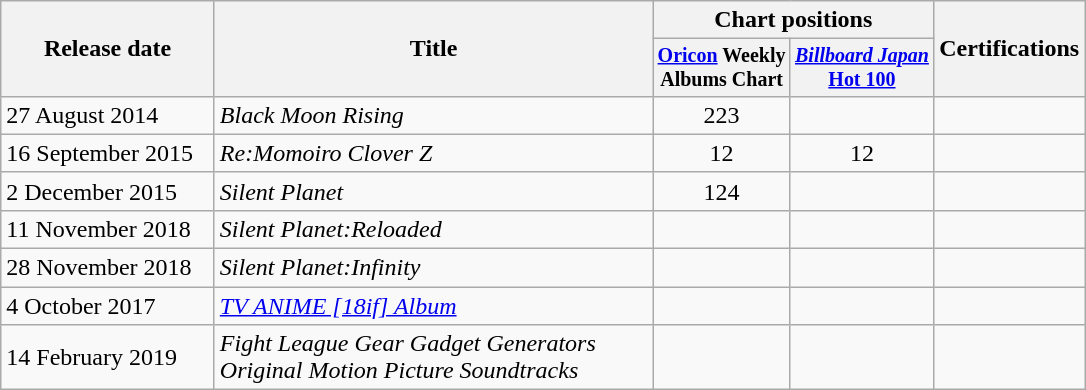<table class="wikitable" style="text-align:center;">
<tr>
<th rowspan="2" style="width:135px">Release date</th>
<th rowspan="2" style="width:285px">Title</th>
<th colspan="2">Chart positions</th>
<th rowspan="2">Certifications</th>
</tr>
<tr style="font-size:smaller;">
<th><a href='#'>Oricon</a> Weekly<br>Albums Chart<br></th>
<th><em><a href='#'>Billboard Japan</a></em><br><a href='#'>Hot 100</a></th>
</tr>
<tr>
<td align="left">27 August 2014</td>
<td align="left"><em>Black Moon Rising</em></td>
<td>223</td>
<td></td>
<td></td>
</tr>
<tr>
<td align="left">16 September 2015</td>
<td align="left"><em>Re:Momoiro Clover Z</em></td>
<td>12</td>
<td>12</td>
<td></td>
</tr>
<tr>
<td align="left">2 December 2015</td>
<td align="left"><em>Silent Planet</em></td>
<td>124</td>
<td></td>
<td></td>
</tr>
<tr>
<td align="left">11 November 2018</td>
<td align="left"><em>Silent Planet:Reloaded</em></td>
<td></td>
<td></td>
<td></td>
</tr>
<tr>
<td align="left">28 November 2018</td>
<td align="left"><em>Silent Planet:Infinity</em></td>
<td></td>
<td></td>
<td></td>
</tr>
<tr>
<td align="left">4 October 2017</td>
<td align="left"><em><a href='#'>TV ANIME [18if] Album</a></em></td>
<td></td>
<td></td>
<td></td>
</tr>
<tr>
<td align="left">14 February 2019</td>
<td align="left"><em>Fight League Gear Gadget Generators Original Motion Picture Soundtracks</em></td>
<td></td>
<td></td>
<td></td>
</tr>
</table>
